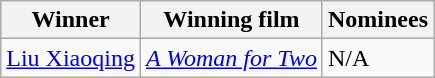<table class="wikitable">
<tr>
<th>Winner</th>
<th>Winning film</th>
<th>Nominees</th>
</tr>
<tr>
<td><a href='#'>Liu Xiaoqing</a></td>
<td><em><a href='#'>A Woman for Two</a></em></td>
<td>N/A</td>
</tr>
</table>
